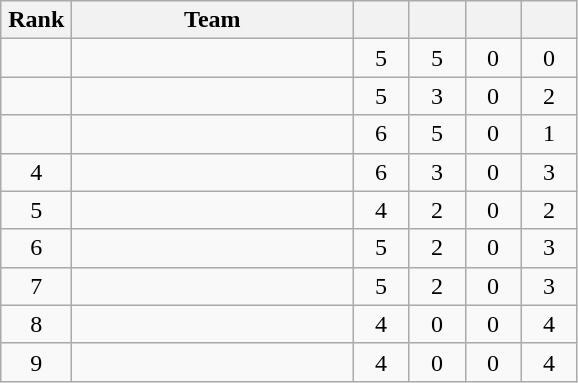<table class="wikitable" style="text-align: center;">
<tr>
<th width=40>Rank</th>
<th width=180>Team</th>
<th width=30></th>
<th width=30></th>
<th width=30></th>
<th width=30></th>
</tr>
<tr>
<td></td>
<td align=left></td>
<td>5</td>
<td>5</td>
<td>0</td>
<td>0</td>
</tr>
<tr>
<td></td>
<td align=left></td>
<td>5</td>
<td>3</td>
<td>0</td>
<td>2</td>
</tr>
<tr>
<td></td>
<td align=left></td>
<td>6</td>
<td>5</td>
<td>0</td>
<td>1</td>
</tr>
<tr>
<td>4</td>
<td align=left></td>
<td>6</td>
<td>3</td>
<td>0</td>
<td>3</td>
</tr>
<tr>
<td>5</td>
<td align=left></td>
<td>4</td>
<td>2</td>
<td>0</td>
<td>2</td>
</tr>
<tr>
<td>6</td>
<td align=left></td>
<td>5</td>
<td>2</td>
<td>0</td>
<td>3</td>
</tr>
<tr>
<td>7</td>
<td align=left></td>
<td>5</td>
<td>2</td>
<td>0</td>
<td>3</td>
</tr>
<tr>
<td>8</td>
<td align=left></td>
<td>4</td>
<td>0</td>
<td>0</td>
<td>4</td>
</tr>
<tr>
<td>9</td>
<td align=left></td>
<td>4</td>
<td>0</td>
<td>0</td>
<td>4</td>
</tr>
</table>
